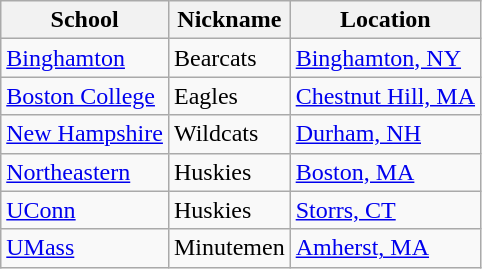<table class="wikitable sortable">
<tr>
<th>School</th>
<th>Nickname</th>
<th>Location</th>
</tr>
<tr>
<td><a href='#'>Binghamton</a></td>
<td>Bearcats</td>
<td><a href='#'>Binghamton, NY</a></td>
</tr>
<tr>
<td><a href='#'>Boston College</a></td>
<td>Eagles</td>
<td><a href='#'>Chestnut Hill, MA</a></td>
</tr>
<tr>
<td><a href='#'>New Hampshire</a></td>
<td>Wildcats</td>
<td><a href='#'>Durham, NH</a></td>
</tr>
<tr>
<td><a href='#'>Northeastern</a></td>
<td>Huskies</td>
<td><a href='#'>Boston, MA</a></td>
</tr>
<tr>
<td><a href='#'>UConn</a></td>
<td>Huskies</td>
<td><a href='#'>Storrs, CT</a></td>
</tr>
<tr>
<td><a href='#'>UMass</a></td>
<td>Minutemen</td>
<td><a href='#'>Amherst, MA</a></td>
</tr>
</table>
